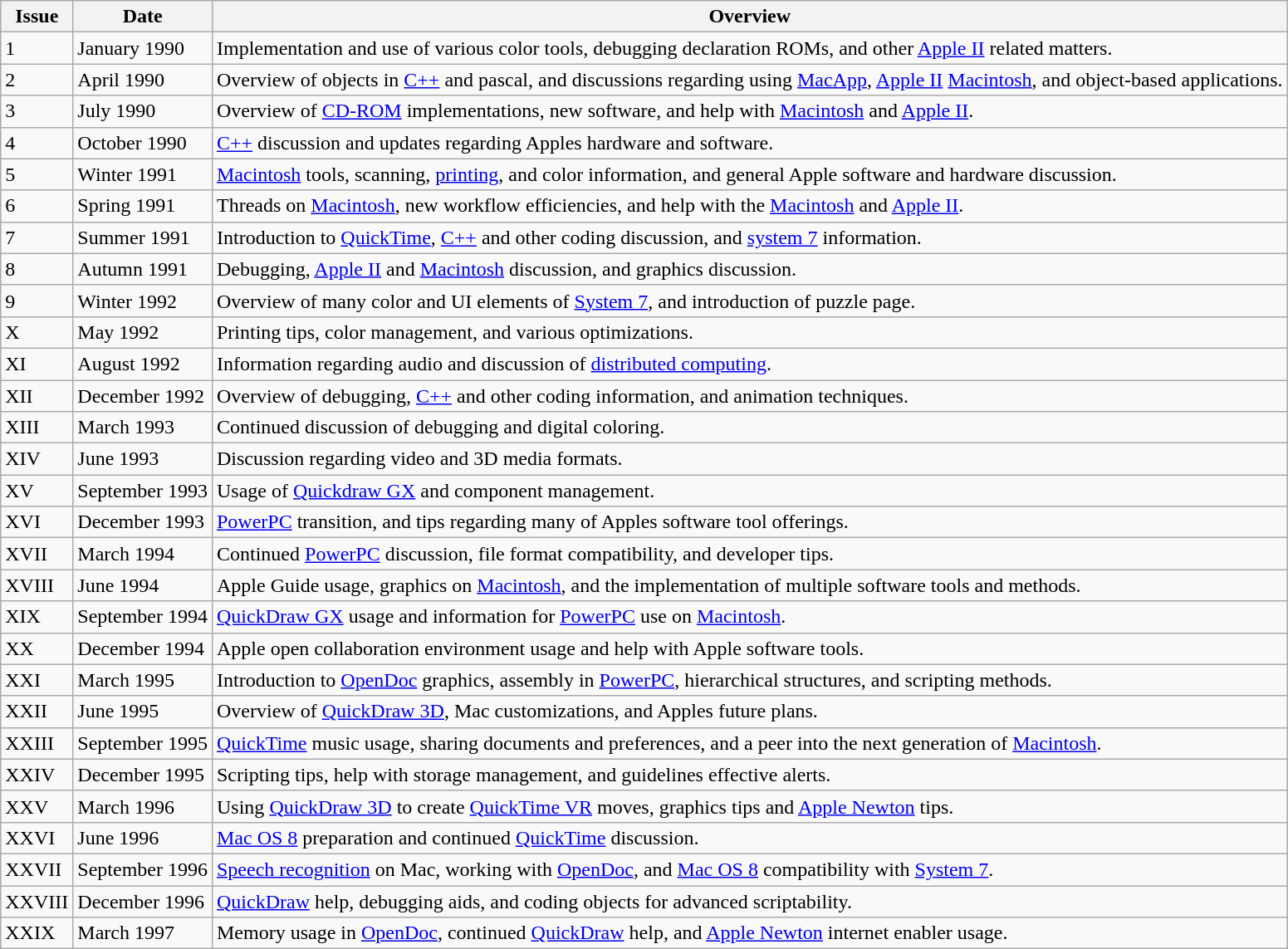<table class="wikitable">
<tr>
<th>Issue</th>
<th>Date</th>
<th>Overview</th>
</tr>
<tr>
<td>1</td>
<td>January 1990</td>
<td>Implementation and use of various color tools, debugging declaration ROMs, and other <a href='#'>Apple II</a> related matters.</td>
</tr>
<tr>
<td>2</td>
<td>April 1990</td>
<td>Overview of objects in <a href='#'>C++</a> and pascal, and discussions regarding using <a href='#'>MacApp</a>, <a href='#'>Apple II</a> <a href='#'>Macintosh</a>, and object-based applications.</td>
</tr>
<tr>
<td>3</td>
<td>July 1990</td>
<td>Overview of <a href='#'>CD-ROM</a> implementations, new software, and help with <a href='#'>Macintosh</a> and <a href='#'>Apple II</a>.</td>
</tr>
<tr>
<td>4</td>
<td>October 1990</td>
<td><a href='#'>C++</a> discussion and updates regarding Apples hardware and software.</td>
</tr>
<tr>
<td>5</td>
<td>Winter 1991</td>
<td><a href='#'>Macintosh</a> tools, scanning, <a href='#'>printing</a>, and color information, and general Apple software and hardware discussion.</td>
</tr>
<tr>
<td>6</td>
<td>Spring 1991</td>
<td>Threads on <a href='#'>Macintosh</a>, new workflow efficiencies, and help with the <a href='#'>Macintosh</a> and <a href='#'>Apple II</a>.</td>
</tr>
<tr>
<td>7</td>
<td>Summer 1991</td>
<td>Introduction to <a href='#'>QuickTime</a>, <a href='#'>C++</a> and other coding discussion, and <a href='#'>system 7</a> information.</td>
</tr>
<tr>
<td>8</td>
<td>Autumn 1991</td>
<td>Debugging, <a href='#'>Apple II</a> and <a href='#'>Macintosh</a> discussion, and graphics discussion.</td>
</tr>
<tr>
<td>9</td>
<td>Winter 1992</td>
<td>Overview of many color and UI elements of <a href='#'>System 7</a>, and introduction of puzzle page.</td>
</tr>
<tr>
<td>X</td>
<td>May 1992</td>
<td>Printing tips, color management, and various optimizations.</td>
</tr>
<tr>
<td>XI</td>
<td>August 1992</td>
<td>Information regarding audio and discussion of <a href='#'>distributed computing</a>.</td>
</tr>
<tr>
<td>XII</td>
<td>December 1992</td>
<td>Overview of debugging, <a href='#'>C++</a> and other coding information, and animation techniques.</td>
</tr>
<tr>
<td>XIII</td>
<td>March 1993</td>
<td>Continued discussion of debugging and digital coloring.</td>
</tr>
<tr>
<td>XIV</td>
<td>June 1993</td>
<td>Discussion regarding video and 3D media formats.</td>
</tr>
<tr>
<td>XV</td>
<td>September 1993</td>
<td>Usage of <a href='#'>Quickdraw GX</a> and component management.</td>
</tr>
<tr>
<td>XVI</td>
<td>December 1993</td>
<td><a href='#'>PowerPC</a> transition, and tips regarding many of Apples software tool offerings.</td>
</tr>
<tr>
<td>XVII</td>
<td>March 1994</td>
<td>Continued <a href='#'>PowerPC</a> discussion, file format compatibility, and developer tips.</td>
</tr>
<tr>
<td>XVIII</td>
<td>June 1994</td>
<td>Apple Guide usage, graphics on <a href='#'>Macintosh</a>, and the implementation of multiple software tools and methods.</td>
</tr>
<tr>
<td>XIX</td>
<td>September 1994</td>
<td><a href='#'>QuickDraw GX</a> usage and information for <a href='#'>PowerPC</a> use on <a href='#'>Macintosh</a>.</td>
</tr>
<tr>
<td>XX</td>
<td>December 1994</td>
<td>Apple open collaboration environment usage and help with Apple software tools.</td>
</tr>
<tr>
<td>XXI</td>
<td>March 1995</td>
<td>Introduction to <a href='#'>OpenDoc</a> graphics, assembly in <a href='#'>PowerPC</a>, hierarchical structures, and scripting methods.</td>
</tr>
<tr>
<td>XXII</td>
<td>June 1995</td>
<td>Overview of <a href='#'>QuickDraw 3D</a>, Mac customizations, and Apples future plans.</td>
</tr>
<tr>
<td>XXIII</td>
<td>September 1995</td>
<td><a href='#'>QuickTime</a> music usage, sharing documents and preferences, and a peer into the next generation of <a href='#'>Macintosh</a>.</td>
</tr>
<tr>
<td>XXIV</td>
<td>December 1995</td>
<td>Scripting tips, help with storage management, and guidelines effective alerts.</td>
</tr>
<tr>
<td>XXV</td>
<td>March 1996</td>
<td>Using <a href='#'>QuickDraw 3D</a> to create <a href='#'>QuickTime VR</a> moves, graphics tips and <a href='#'>Apple Newton</a> tips.</td>
</tr>
<tr>
<td>XXVI</td>
<td>June 1996</td>
<td><a href='#'>Mac OS 8</a> preparation and continued <a href='#'>QuickTime</a> discussion.</td>
</tr>
<tr>
<td>XXVII</td>
<td>September 1996</td>
<td><a href='#'>Speech recognition</a> on Mac, working with <a href='#'>OpenDoc</a>, and <a href='#'>Mac OS 8</a> compatibility with <a href='#'>System 7</a>.</td>
</tr>
<tr>
<td>XXVIII</td>
<td>December 1996</td>
<td><a href='#'>QuickDraw</a> help, debugging aids, and coding objects for advanced scriptability.</td>
</tr>
<tr>
<td>XXIX</td>
<td>March 1997</td>
<td>Memory usage in <a href='#'>OpenDoc</a>, continued <a href='#'>QuickDraw</a> help, and <a href='#'>Apple Newton</a> internet enabler usage.</td>
</tr>
</table>
